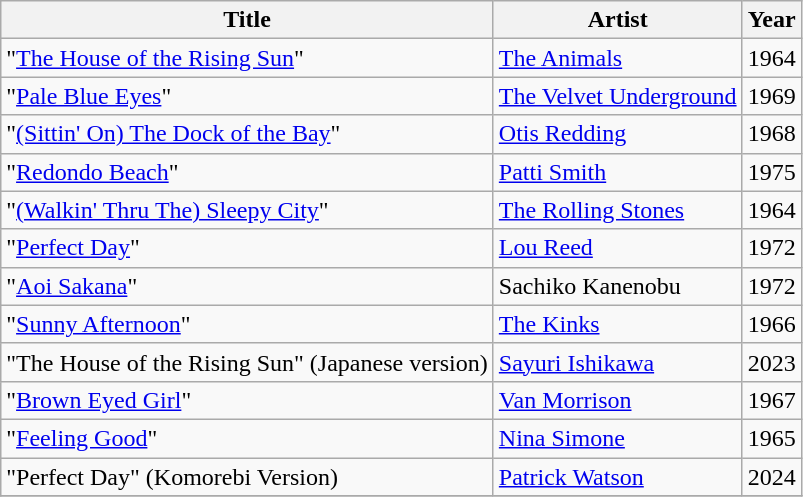<table class="wikitable">
<tr>
<th>Title</th>
<th>Artist</th>
<th>Year</th>
</tr>
<tr>
<td>"<a href='#'>The House of the Rising Sun</a>"</td>
<td><a href='#'>The Animals</a></td>
<td>1964</td>
</tr>
<tr>
<td>"<a href='#'>Pale Blue Eyes</a>"</td>
<td><a href='#'>The Velvet Underground</a></td>
<td>1969</td>
</tr>
<tr>
<td>"<a href='#'>(Sittin' On) The Dock of the Bay</a>"</td>
<td><a href='#'>Otis Redding</a></td>
<td>1968</td>
</tr>
<tr>
<td>"<a href='#'>Redondo Beach</a>"</td>
<td><a href='#'>Patti Smith</a></td>
<td>1975</td>
</tr>
<tr>
<td>"<a href='#'>(Walkin' Thru The) Sleepy City</a>"</td>
<td><a href='#'>The Rolling Stones</a></td>
<td>1964</td>
</tr>
<tr>
<td>"<a href='#'>Perfect Day</a>"</td>
<td><a href='#'>Lou Reed</a></td>
<td>1972</td>
</tr>
<tr>
<td>"<a href='#'>Aoi Sakana</a>"</td>
<td>Sachiko Kanenobu</td>
<td>1972</td>
</tr>
<tr>
<td>"<a href='#'>Sunny Afternoon</a>"</td>
<td><a href='#'>The Kinks</a></td>
<td>1966</td>
</tr>
<tr>
<td>"The House of the Rising Sun" (Japanese version)</td>
<td><a href='#'>Sayuri Ishikawa</a></td>
<td>2023</td>
</tr>
<tr>
<td>"<a href='#'>Brown Eyed Girl</a>"</td>
<td><a href='#'>Van Morrison</a></td>
<td>1967</td>
</tr>
<tr>
<td>"<a href='#'>Feeling Good</a>"</td>
<td><a href='#'>Nina Simone</a></td>
<td>1965</td>
</tr>
<tr>
<td>"Perfect Day" (Komorebi Version)</td>
<td><a href='#'>Patrick Watson</a></td>
<td>2024</td>
</tr>
<tr>
</tr>
</table>
